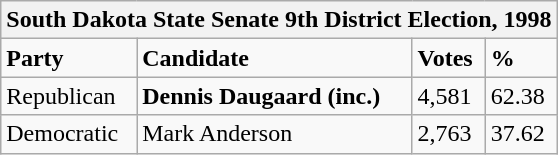<table class="wikitable">
<tr>
<th colspan="4">South Dakota State Senate 9th District Election, 1998</th>
</tr>
<tr>
<td><strong>Party</strong></td>
<td><strong>Candidate</strong></td>
<td><strong>Votes</strong></td>
<td><strong>%</strong></td>
</tr>
<tr>
<td>Republican</td>
<td><strong>Dennis Daugaard (inc.)</strong></td>
<td>4,581</td>
<td>62.38</td>
</tr>
<tr>
<td>Democratic</td>
<td>Mark Anderson</td>
<td>2,763</td>
<td>37.62</td>
</tr>
</table>
